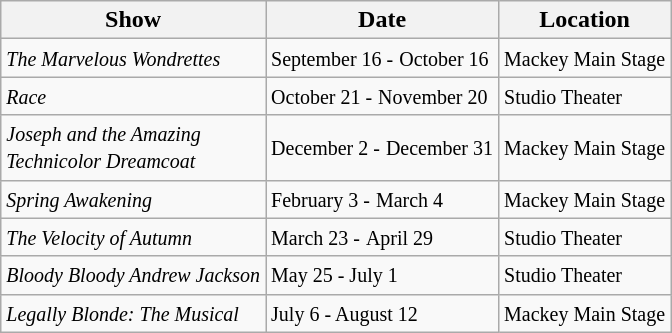<table class="wikitable">
<tr>
<th>Show</th>
<th>Date</th>
<th>Location</th>
</tr>
<tr>
<td><em><small>The Marvelous Wondrettes</small></em></td>
<td><small>September 16 -</small> <small>October 16</small></td>
<td><small>Mackey Main Stage</small></td>
</tr>
<tr>
<td><em><small>Race</small></em></td>
<td><small>October 21 -</small> <small>November 20</small></td>
<td><small>Studio Theater</small></td>
</tr>
<tr>
<td><em><small>Joseph and the Amazing</small></em><br><em><small>Technicolor Dreamcoat</small></em></td>
<td><small>December 2 -</small> <small>December 31</small></td>
<td><small>Mackey Main Stage</small></td>
</tr>
<tr>
<td><em><small>Spring Awakening</small></em></td>
<td><small>February 3 -</small> <small>March 4</small></td>
<td><small>Mackey Main Stage</small></td>
</tr>
<tr>
<td><em><small>The Velocity of Autumn</small></em></td>
<td><small>March 23 -</small> <small>April 29</small></td>
<td><small>Studio Theater</small></td>
</tr>
<tr>
<td><em><small>Bloody Bloody Andrew Jackson</small></em></td>
<td><small>May 25 - July 1</small></td>
<td><small>Studio Theater</small></td>
</tr>
<tr>
<td><em><small>Legally Blonde: The Musical</small></em></td>
<td><small>July 6 - August 12</small></td>
<td><small>Mackey Main Stage</small></td>
</tr>
</table>
